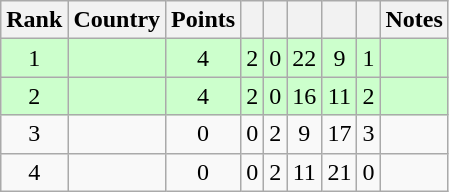<table class="wikitable sortable" style="text-align: center;">
<tr>
<th>Rank</th>
<th>Country</th>
<th>Points</th>
<th></th>
<th></th>
<th></th>
<th></th>
<th></th>
<th>Notes</th>
</tr>
<tr style="background:#cfc;">
<td>1</td>
<td align=left></td>
<td>4</td>
<td>2</td>
<td>0</td>
<td>22</td>
<td>9</td>
<td>1</td>
<td></td>
</tr>
<tr style="background:#cfc;">
<td>2</td>
<td align=left></td>
<td>4</td>
<td>2</td>
<td>0</td>
<td>16</td>
<td>11</td>
<td>2</td>
<td></td>
</tr>
<tr>
<td>3</td>
<td align=left></td>
<td>0</td>
<td>0</td>
<td>2</td>
<td>9</td>
<td>17</td>
<td>3</td>
<td></td>
</tr>
<tr>
<td>4</td>
<td align=left></td>
<td>0</td>
<td>0</td>
<td>2</td>
<td>11</td>
<td>21</td>
<td>0</td>
<td></td>
</tr>
</table>
